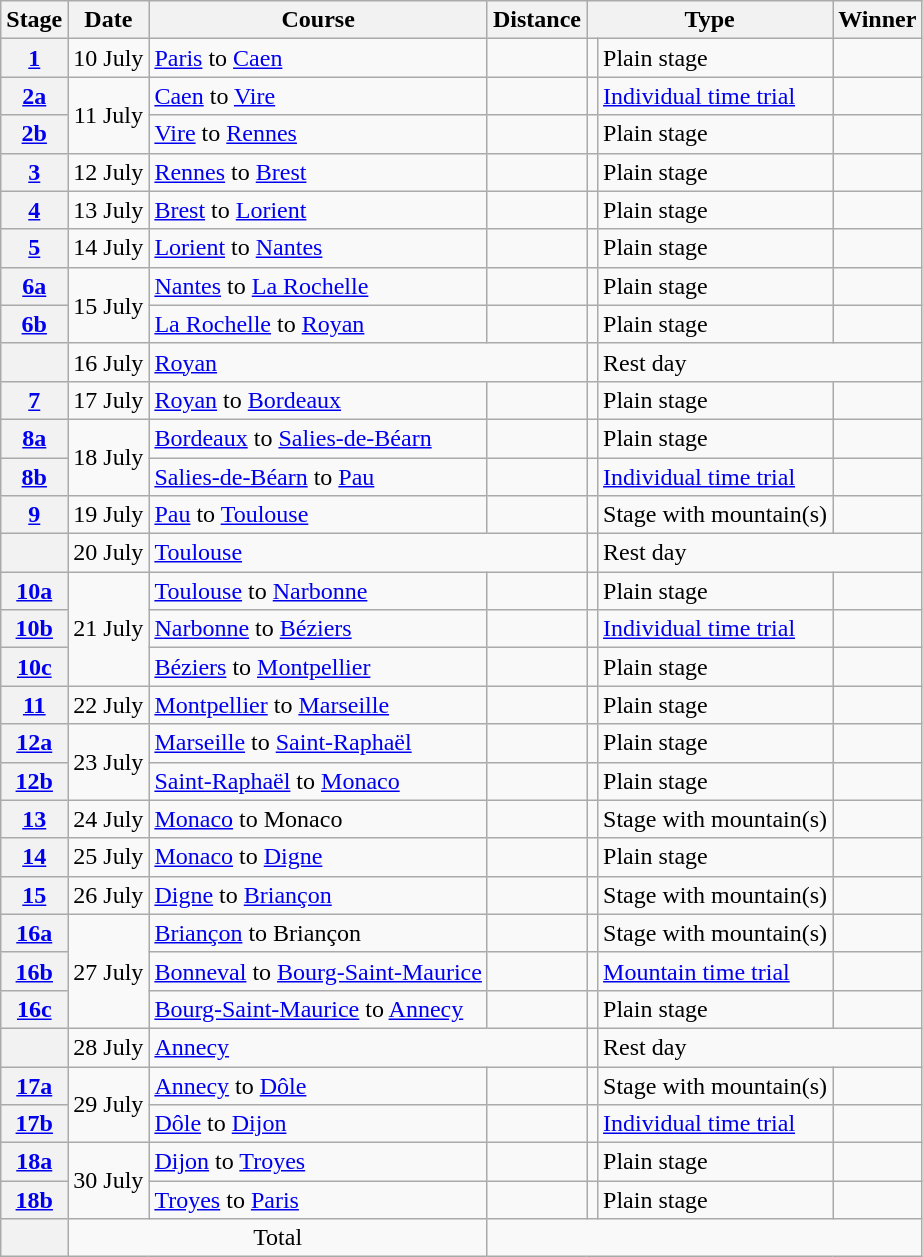<table class="wikitable">
<tr>
<th scope="col">Stage</th>
<th scope="col">Date</th>
<th scope="col">Course</th>
<th scope="col">Distance</th>
<th scope="col" colspan="2">Type</th>
<th scope="col">Winner</th>
</tr>
<tr>
<th scope="row"><a href='#'>1</a></th>
<td style="text-align:center;">10 July</td>
<td><a href='#'>Paris</a> to <a href='#'>Caen</a></td>
<td></td>
<td></td>
<td>Plain stage</td>
<td></td>
</tr>
<tr>
<th scope="row"><a href='#'>2a</a></th>
<td rowspan="2" style="text-align:center;">11 July</td>
<td><a href='#'>Caen</a> to <a href='#'>Vire</a></td>
<td></td>
<td></td>
<td><a href='#'>Individual time trial</a></td>
<td></td>
</tr>
<tr>
<th scope="row"><a href='#'>2b</a></th>
<td><a href='#'>Vire</a> to <a href='#'>Rennes</a></td>
<td></td>
<td></td>
<td>Plain stage</td>
<td></td>
</tr>
<tr>
<th scope="row"><a href='#'>3</a></th>
<td style="text-align:center;">12 July</td>
<td><a href='#'>Rennes</a> to <a href='#'>Brest</a></td>
<td></td>
<td></td>
<td>Plain stage</td>
<td></td>
</tr>
<tr>
<th scope="row"><a href='#'>4</a></th>
<td style="text-align:center;">13 July</td>
<td><a href='#'>Brest</a> to <a href='#'>Lorient</a></td>
<td></td>
<td></td>
<td>Plain stage</td>
<td></td>
</tr>
<tr>
<th scope="row"><a href='#'>5</a></th>
<td style="text-align:center;">14 July</td>
<td><a href='#'>Lorient</a> to <a href='#'>Nantes</a></td>
<td></td>
<td></td>
<td>Plain stage</td>
<td></td>
</tr>
<tr>
<th scope="row"><a href='#'>6a</a></th>
<td rowspan="2" style="text-align:center;">15 July</td>
<td><a href='#'>Nantes</a> to <a href='#'>La Rochelle</a></td>
<td></td>
<td></td>
<td>Plain stage</td>
<td></td>
</tr>
<tr>
<th scope="row"><a href='#'>6b</a></th>
<td><a href='#'>La Rochelle</a> to <a href='#'>Royan</a></td>
<td></td>
<td></td>
<td>Plain stage</td>
<td></td>
</tr>
<tr>
<th scope="row"></th>
<td style="text-align:center;">16 July</td>
<td colspan="2"><a href='#'>Royan</a></td>
<td></td>
<td colspan="2">Rest day</td>
</tr>
<tr>
<th scope="row"><a href='#'>7</a></th>
<td style="text-align:center;">17 July</td>
<td><a href='#'>Royan</a> to <a href='#'>Bordeaux</a></td>
<td></td>
<td></td>
<td>Plain stage</td>
<td></td>
</tr>
<tr>
<th scope="row"><a href='#'>8a</a></th>
<td rowspan="2" style="text-align:center;">18 July</td>
<td><a href='#'>Bordeaux</a> to <a href='#'>Salies-de-Béarn</a></td>
<td></td>
<td></td>
<td>Plain stage</td>
<td></td>
</tr>
<tr>
<th scope="row"><a href='#'>8b</a></th>
<td><a href='#'>Salies-de-Béarn</a> to <a href='#'>Pau</a></td>
<td></td>
<td></td>
<td><a href='#'>Individual time trial</a></td>
<td></td>
</tr>
<tr>
<th scope="row"><a href='#'>9</a></th>
<td style="text-align:center;">19 July</td>
<td><a href='#'>Pau</a> to <a href='#'>Toulouse</a></td>
<td></td>
<td></td>
<td>Stage with mountain(s)</td>
<td></td>
</tr>
<tr>
<th scope="row"></th>
<td style="text-align:center;">20 July</td>
<td colspan="2"><a href='#'>Toulouse</a></td>
<td></td>
<td colspan="2">Rest day</td>
</tr>
<tr>
<th scope="row"><a href='#'>10a</a></th>
<td rowspan="3" style="text-align:center;">21 July</td>
<td><a href='#'>Toulouse</a> to <a href='#'>Narbonne</a></td>
<td></td>
<td></td>
<td>Plain stage</td>
<td></td>
</tr>
<tr>
<th scope="row"><a href='#'>10b</a></th>
<td><a href='#'>Narbonne</a> to <a href='#'>Béziers</a></td>
<td></td>
<td></td>
<td><a href='#'>Individual time trial</a></td>
<td></td>
</tr>
<tr>
<th scope="row"><a href='#'>10c</a></th>
<td><a href='#'>Béziers</a> to <a href='#'>Montpellier</a></td>
<td></td>
<td></td>
<td>Plain stage</td>
<td></td>
</tr>
<tr>
<th scope="row"><a href='#'>11</a></th>
<td style="text-align:center;">22 July</td>
<td><a href='#'>Montpellier</a> to <a href='#'>Marseille</a></td>
<td></td>
<td></td>
<td>Plain stage</td>
<td></td>
</tr>
<tr>
<th scope="row"><a href='#'>12a</a></th>
<td rowspan="2" style="text-align:center;">23 July</td>
<td><a href='#'>Marseille</a> to <a href='#'>Saint-Raphaël</a></td>
<td></td>
<td></td>
<td>Plain stage</td>
<td></td>
</tr>
<tr>
<th scope="row"><a href='#'>12b</a></th>
<td><a href='#'>Saint-Raphaël</a> to <a href='#'>Monaco</a></td>
<td></td>
<td></td>
<td>Plain stage</td>
<td></td>
</tr>
<tr>
<th scope="row"><a href='#'>13</a></th>
<td style="text-align:center;">24 July</td>
<td><a href='#'>Monaco</a> to Monaco</td>
<td></td>
<td></td>
<td>Stage with mountain(s)</td>
<td></td>
</tr>
<tr>
<th scope="row"><a href='#'>14</a></th>
<td style="text-align:center;">25 July</td>
<td><a href='#'>Monaco</a> to <a href='#'>Digne</a></td>
<td></td>
<td></td>
<td>Plain stage</td>
<td></td>
</tr>
<tr>
<th scope="row"><a href='#'>15</a></th>
<td style="text-align:center;">26 July</td>
<td><a href='#'>Digne</a> to <a href='#'>Briançon</a></td>
<td></td>
<td></td>
<td>Stage with mountain(s)</td>
<td></td>
</tr>
<tr>
<th scope="row"><a href='#'>16a</a></th>
<td rowspan="3" style="text-align:center;">27 July</td>
<td><a href='#'>Briançon</a> to Briançon</td>
<td></td>
<td></td>
<td>Stage with mountain(s)</td>
<td></td>
</tr>
<tr>
<th scope="row"><a href='#'>16b</a></th>
<td><a href='#'>Bonneval</a> to <a href='#'>Bourg-Saint-Maurice</a></td>
<td></td>
<td></td>
<td><a href='#'>Mountain time trial</a></td>
<td></td>
</tr>
<tr>
<th scope="row"><a href='#'>16c</a></th>
<td><a href='#'>Bourg-Saint-Maurice</a> to <a href='#'>Annecy</a></td>
<td></td>
<td></td>
<td>Plain stage</td>
<td></td>
</tr>
<tr>
<th scope="row"></th>
<td style="text-align:center;">28 July</td>
<td colspan="2"><a href='#'>Annecy</a></td>
<td></td>
<td colspan="2">Rest day</td>
</tr>
<tr>
<th scope="row"><a href='#'>17a</a></th>
<td rowspan="2" style="text-align:center;">29 July</td>
<td><a href='#'>Annecy</a> to <a href='#'>Dôle</a></td>
<td></td>
<td></td>
<td>Stage with mountain(s)</td>
<td></td>
</tr>
<tr>
<th scope="row"><a href='#'>17b</a></th>
<td><a href='#'>Dôle</a> to <a href='#'>Dijon</a></td>
<td></td>
<td></td>
<td><a href='#'>Individual time trial</a></td>
<td></td>
</tr>
<tr>
<th scope="row"><a href='#'>18a</a></th>
<td rowspan="2" style="text-align:center;">30 July</td>
<td><a href='#'>Dijon</a> to <a href='#'>Troyes</a></td>
<td></td>
<td></td>
<td>Plain stage</td>
<td></td>
</tr>
<tr>
<th scope="row"><a href='#'>18b</a></th>
<td><a href='#'>Troyes</a> to <a href='#'>Paris</a></td>
<td></td>
<td></td>
<td>Plain stage</td>
<td></td>
</tr>
<tr>
<th scope="row"></th>
<td colspan="2" style="text-align:center">Total</td>
<td colspan="4" style="text-align:center"></td>
</tr>
</table>
